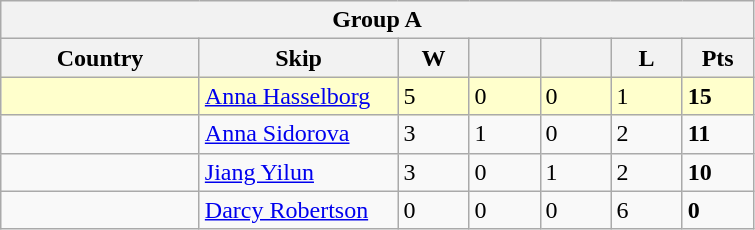<table class=wikitable>
<tr>
<th colspan=7>Group A</th>
</tr>
<tr>
<th width=125>Country</th>
<th width=125>Skip</th>
<th width=40>W</th>
<th width=40></th>
<th width=40></th>
<th width=40>L</th>
<th width=40>Pts</th>
</tr>
<tr bgcolor=#ffffcc>
<td></td>
<td><a href='#'>Anna Hasselborg</a></td>
<td>5</td>
<td>0</td>
<td>0</td>
<td>1</td>
<td><strong>15</strong></td>
</tr>
<tr>
<td></td>
<td><a href='#'>Anna Sidorova</a></td>
<td>3</td>
<td>1</td>
<td>0</td>
<td>2</td>
<td><strong>11</strong></td>
</tr>
<tr>
<td></td>
<td><a href='#'>Jiang Yilun</a></td>
<td>3</td>
<td>0</td>
<td>1</td>
<td>2</td>
<td><strong>10</strong></td>
</tr>
<tr>
<td></td>
<td><a href='#'>Darcy Robertson</a></td>
<td>0</td>
<td>0</td>
<td>0</td>
<td>6</td>
<td><strong>0</strong></td>
</tr>
</table>
